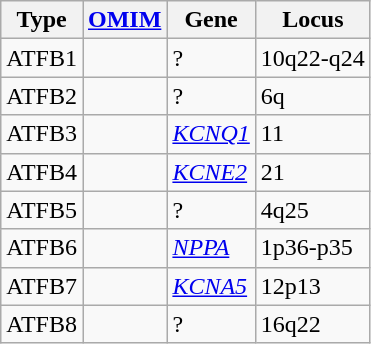<table class="wikitable">
<tr>
<th>Type</th>
<th><a href='#'>OMIM</a></th>
<th>Gene</th>
<th>Locus</th>
</tr>
<tr>
<td>ATFB1</td>
<td></td>
<td>?</td>
<td>10q22-q24</td>
</tr>
<tr>
<td>ATFB2</td>
<td></td>
<td>?</td>
<td>6q</td>
</tr>
<tr>
<td>ATFB3</td>
<td></td>
<td><em><a href='#'>KCNQ1</a></em></td>
<td>11</td>
</tr>
<tr>
<td>ATFB4</td>
<td></td>
<td><em><a href='#'>KCNE2</a></em></td>
<td>21</td>
</tr>
<tr>
<td>ATFB5</td>
<td></td>
<td>?</td>
<td>4q25</td>
</tr>
<tr>
<td>ATFB6</td>
<td></td>
<td><em><a href='#'>NPPA</a></em></td>
<td>1p36-p35</td>
</tr>
<tr>
<td>ATFB7</td>
<td></td>
<td><em><a href='#'>KCNA5</a></em></td>
<td>12p13</td>
</tr>
<tr>
<td>ATFB8</td>
<td></td>
<td>?</td>
<td>16q22</td>
</tr>
</table>
